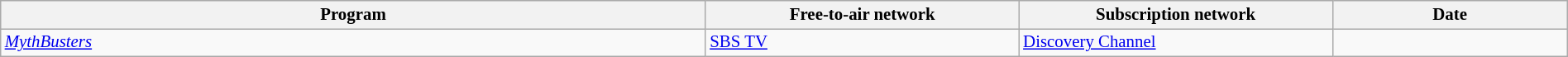<table class="wikitable sortable" width="100%" style="font-size:87%;">
<tr bgcolor="#efefef">
<th width=45%>Program</th>
<th width=20%>Free-to-air network</th>
<th width=20%>Subscription network</th>
<th width=15%>Date</th>
</tr>
<tr>
<td> <em><a href='#'>MythBusters</a></em></td>
<td><a href='#'>SBS TV</a></td>
<td><a href='#'>Discovery Channel</a></td>
<td></td>
</tr>
</table>
